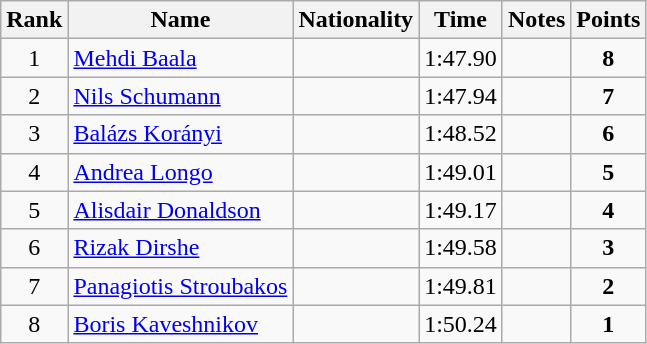<table class="wikitable sortable" style="text-align:center">
<tr>
<th>Rank</th>
<th>Name</th>
<th>Nationality</th>
<th>Time</th>
<th>Notes</th>
<th>Points</th>
</tr>
<tr>
<td>1</td>
<td align=left><a href='#'>Mehdi Baala</a></td>
<td align=left></td>
<td>1:47.90</td>
<td></td>
<td><strong>8</strong></td>
</tr>
<tr>
<td>2</td>
<td align=left><a href='#'>Nils Schumann</a></td>
<td align=left></td>
<td>1:47.94</td>
<td></td>
<td><strong>7</strong></td>
</tr>
<tr>
<td>3</td>
<td align=left><a href='#'>Balázs Korányi</a></td>
<td align=left></td>
<td>1:48.52</td>
<td></td>
<td><strong>6</strong></td>
</tr>
<tr>
<td>4</td>
<td align=left><a href='#'>Andrea Longo</a></td>
<td align=left></td>
<td>1:49.01</td>
<td></td>
<td><strong>5</strong></td>
</tr>
<tr>
<td>5</td>
<td align=left><a href='#'>Alisdair Donaldson</a></td>
<td align=left></td>
<td>1:49.17</td>
<td></td>
<td><strong>4</strong></td>
</tr>
<tr>
<td>6</td>
<td align=left><a href='#'>Rizak Dirshe</a></td>
<td align=left></td>
<td>1:49.58</td>
<td></td>
<td><strong>3</strong></td>
</tr>
<tr>
<td>7</td>
<td align=left><a href='#'>Panagiotis Stroubakos</a></td>
<td align=left></td>
<td>1:49.81</td>
<td></td>
<td><strong>2</strong></td>
</tr>
<tr>
<td>8</td>
<td align=left><a href='#'>Boris Kaveshnikov</a></td>
<td align=left></td>
<td>1:50.24</td>
<td></td>
<td><strong>1</strong></td>
</tr>
</table>
